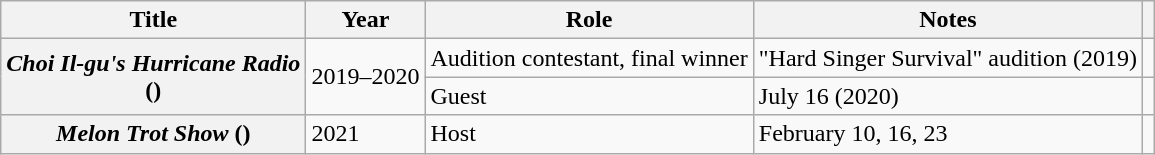<table class="wikitable sortable plainrowheaders">
<tr>
<th scope="col">Title</th>
<th scope="col">Year</th>
<th scope="col">Role</th>
<th scope="col" class="unsortable">Notes</th>
<th class="unsortable"></th>
</tr>
<tr>
<th scope="row" rowspan="2"><em>Choi Il-gu's Hurricane Radio</em><br>()</th>
<td rowspan="2">2019–2020</td>
<td>Audition contestant, final winner</td>
<td>"Hard Singer Survival" audition (2019)</td>
<td style="text-align:center;"></td>
</tr>
<tr>
<td>Guest </td>
<td>July 16 (2020)</td>
<td style="text-align:center;"></td>
</tr>
<tr>
<th scope="row"><em>Melon Trot Show</em> ()</th>
<td>2021</td>
<td>Host </td>
<td>February 10, 16, 23</td>
<td style="text-align:center;"></td>
</tr>
</table>
